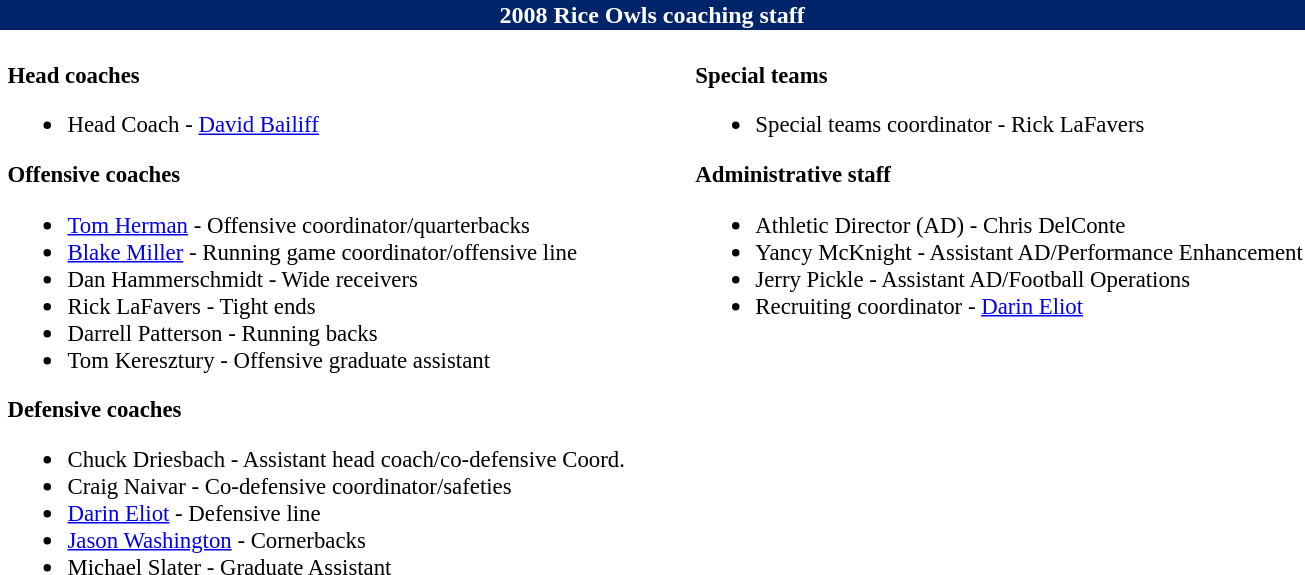<table class="toccolours" style="text-align: left">
<tr>
<th colspan="8" style="background-color: #002469; color: #FFFFFF; text-align: center;"><strong>2008 Rice Owls coaching staff</strong></th>
</tr>
<tr>
<td valign = "top"></td>
<td style="font-size: 95%;" valign="top"><br><strong>Head coaches</strong><ul><li>Head Coach - <a href='#'>David Bailiff</a></li></ul><strong>Offensive coaches</strong><ul><li><a href='#'>Tom Herman</a> - Offensive coordinator/quarterbacks</li><li><a href='#'>Blake Miller</a> - Running game coordinator/offensive line</li><li>Dan Hammerschmidt - Wide receivers</li><li>Rick LaFavers - Tight ends</li><li>Darrell Patterson - Running backs</li><li>Tom Keresztury - Offensive graduate assistant</li></ul><strong>Defensive coaches</strong><ul><li>Chuck Driesbach - Assistant head coach/co-defensive Coord.</li><li>Craig Naivar - Co-defensive coordinator/safeties</li><li><a href='#'>Darin Eliot</a> - Defensive line</li><li><a href='#'>Jason Washington</a> - Cornerbacks</li><li>Michael Slater - Graduate Assistant</li></ul></td>
<td width = "35"> </td>
<td valign = "top"></td>
<td style="font-size: 95%;" valign="top"><br><strong>Special teams</strong><ul><li>Special teams coordinator - Rick LaFavers</li></ul><strong>Administrative staff</strong><ul><li>Athletic Director (AD) - Chris DelConte</li><li>Yancy McKnight - Assistant AD/Performance Enhancement</li><li>Jerry Pickle - Assistant AD/Football Operations</li><li>Recruiting coordinator - <a href='#'>Darin Eliot</a></li></ul></td>
</tr>
</table>
